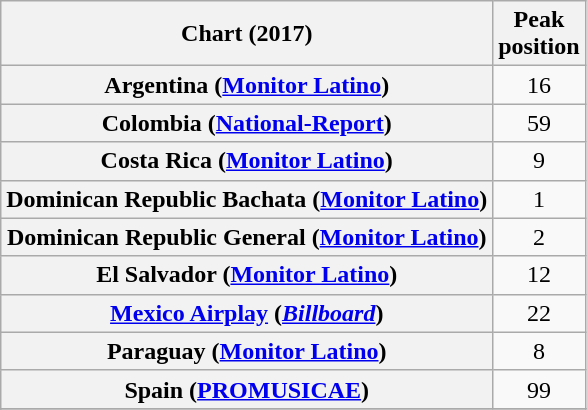<table class="wikitable plainrowheaders sortable" style="text-align:center;">
<tr>
<th scope="col">Chart (2017)</th>
<th scope="col">Peak<br>position</th>
</tr>
<tr>
<th scope="row">Argentina (<a href='#'>Monitor Latino</a>)</th>
<td>16</td>
</tr>
<tr>
<th scope="row">Colombia (<a href='#'>National-Report</a>)</th>
<td>59</td>
</tr>
<tr>
<th scope="row">Costa Rica (<a href='#'>Monitor Latino</a>)</th>
<td>9</td>
</tr>
<tr>
<th scope="row">Dominican Republic Bachata (<a href='#'>Monitor Latino</a>)</th>
<td>1</td>
</tr>
<tr>
<th scope="row">Dominican Republic General (<a href='#'>Monitor Latino</a>)</th>
<td>2</td>
</tr>
<tr>
<th scope="row">El Salvador (<a href='#'>Monitor Latino</a>)</th>
<td>12</td>
</tr>
<tr>
<th scope="row"><a href='#'>Mexico Airplay</a> (<em><a href='#'>Billboard</a></em>)</th>
<td>22</td>
</tr>
<tr>
<th scope="row">Paraguay (<a href='#'>Monitor Latino</a>)</th>
<td>8</td>
</tr>
<tr>
<th scope="row">Spain (<a href='#'>PROMUSICAE</a>)</th>
<td>99</td>
</tr>
<tr>
</tr>
<tr>
</tr>
<tr>
</tr>
<tr>
</tr>
</table>
